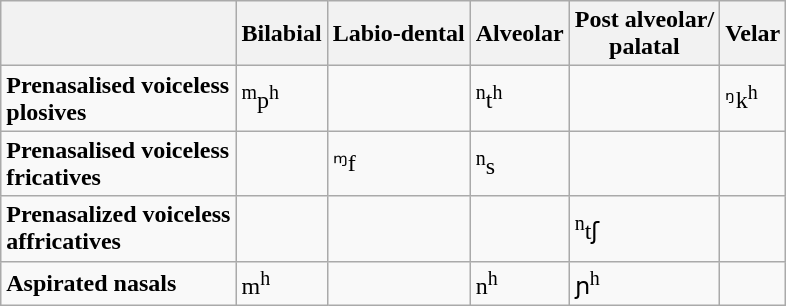<table class="wikitable">
<tr>
<th></th>
<th>Bilabial</th>
<th>Labio-dental</th>
<th>Alveolar</th>
<th>Post alveolar/<br>palatal</th>
<th>Velar</th>
</tr>
<tr>
<td><strong>Prenasalised voiceless</strong><br><strong>plosives</strong></td>
<td><sup>m</sup>p<sup>h</sup></td>
<td></td>
<td><sup>n</sup>t<sup>h</sup></td>
<td></td>
<td>ᵑk<sup>h</sup></td>
</tr>
<tr>
<td><strong>Prenasalised voiceless</strong><br><strong>fricatives</strong></td>
<td></td>
<td>ᶬf</td>
<td><sup>n</sup>s</td>
<td></td>
<td></td>
</tr>
<tr>
<td><strong>Prenasalized voiceless</strong><br><strong>affricatives</strong></td>
<td></td>
<td></td>
<td></td>
<td><sup>n</sup>tʃ</td>
<td></td>
</tr>
<tr>
<td><strong>Aspirated nasals</strong></td>
<td>m<sup>h</sup></td>
<td></td>
<td>n<sup>h</sup></td>
<td>ɲ<sup>h</sup></td>
<td></td>
</tr>
</table>
